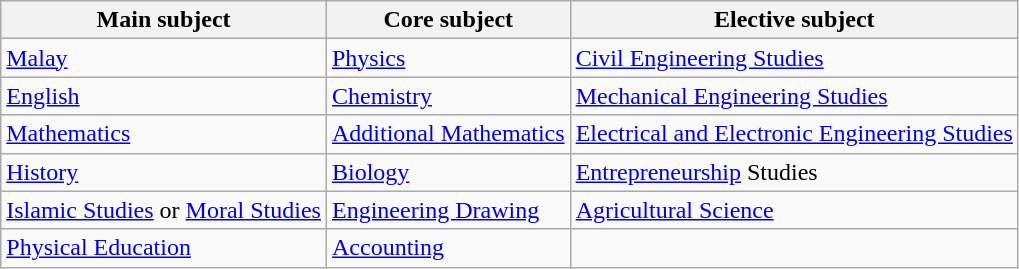<table class="wikitable">
<tr>
<th>Main subject</th>
<th>Core subject</th>
<th>Elective subject</th>
</tr>
<tr>
<td><a href='#'>Malay</a></td>
<td><a href='#'>Physics</a></td>
<td><a href='#'>Civil Engineering Studies</a></td>
</tr>
<tr>
<td><a href='#'>English</a></td>
<td><a href='#'>Chemistry</a></td>
<td><a href='#'>Mechanical Engineering Studies</a></td>
</tr>
<tr>
<td><a href='#'>Mathematics</a></td>
<td><a href='#'>Additional Mathematics</a></td>
<td><a href='#'>Electrical and Electronic Engineering Studies</a></td>
</tr>
<tr>
<td><a href='#'>History</a></td>
<td><a href='#'>Biology</a></td>
<td><a href='#'>Entrepreneurship</a> Studies</td>
</tr>
<tr>
<td><a href='#'>Islamic Studies</a> or <a href='#'>Moral Studies</a></td>
<td><a href='#'>Engineering Drawing</a></td>
<td><a href='#'>Agricultural Science</a></td>
</tr>
<tr>
<td><a href='#'>Physical Education</a></td>
<td><a href='#'>Accounting</a></td>
<td></td>
</tr>
</table>
